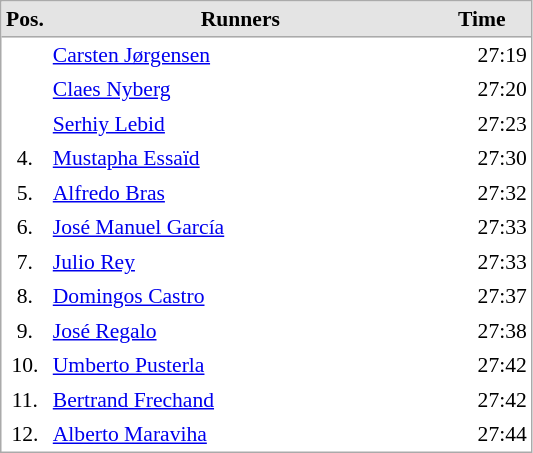<table cellspacing="0" cellpadding="3" style="border:1px solid #AAAAAA;font-size:90%">
<tr bgcolor="#E4E4E4">
<th style="border-bottom:1px solid #AAAAAA" width=10>Pos.</th>
<th style="border-bottom:1px solid #AAAAAA" width=250>Runners</th>
<th style="border-bottom:1px solid #AAAAAA" width=60>Time</th>
</tr>
<tr align="center">
<td align="center"></td>
<td align="left"> <a href='#'>Carsten Jørgensen</a></td>
<td align="right">27:19</td>
</tr>
<tr align="center">
<td align="center"></td>
<td align="left"> <a href='#'>Claes Nyberg</a></td>
<td align="right">27:20</td>
</tr>
<tr align="center">
<td align="center"></td>
<td align="left"> <a href='#'>Serhiy Lebid</a></td>
<td align="right">27:23</td>
</tr>
<tr align="center">
<td align="center">4.</td>
<td align="left"> <a href='#'>Mustapha Essaïd</a></td>
<td align="right">27:30</td>
</tr>
<tr align="center">
<td align="center">5.</td>
<td align="left"> <a href='#'>Alfredo Bras</a></td>
<td align="right">27:32</td>
</tr>
<tr align="center">
<td align="center">6.</td>
<td align="left"> <a href='#'>José Manuel García</a></td>
<td align="right">27:33</td>
</tr>
<tr align="center">
<td align="center">7.</td>
<td align="left"> <a href='#'>Julio Rey</a></td>
<td align="right">27:33</td>
</tr>
<tr align="center">
<td align="center">8.</td>
<td align="left"> <a href='#'>Domingos Castro</a></td>
<td align="right">27:37</td>
</tr>
<tr align="center">
<td align="center">9.</td>
<td align="left"> <a href='#'>José Regalo</a></td>
<td align="right">27:38</td>
</tr>
<tr align="center">
<td align="center">10.</td>
<td align="left"> <a href='#'>Umberto Pusterla</a></td>
<td align="right">27:42</td>
</tr>
<tr align="center">
<td align="center">11.</td>
<td align="left"> <a href='#'>Bertrand Frechand</a></td>
<td align="right">27:42</td>
</tr>
<tr align="center">
<td align="center">12.</td>
<td align="left"> <a href='#'>Alberto Maraviha</a></td>
<td align="right">27:44</td>
</tr>
</table>
